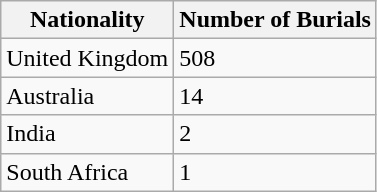<table class="wikitable">
<tr>
<th>Nationality</th>
<th>Number of Burials</th>
</tr>
<tr>
<td>United Kingdom</td>
<td>508</td>
</tr>
<tr>
<td>Australia</td>
<td>14</td>
</tr>
<tr>
<td>India</td>
<td>2</td>
</tr>
<tr>
<td>South Africa</td>
<td>1</td>
</tr>
</table>
